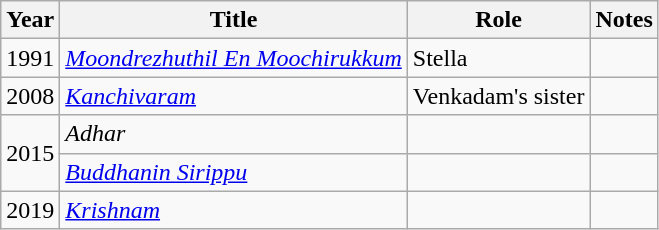<table class="wikitable sortable">
<tr>
<th scope="col">Year</th>
<th scope="col">Title</th>
<th scope="col">Role</th>
<th scope="col" class="unsortable">Notes</th>
</tr>
<tr>
<td>1991</td>
<td><em><a href='#'>Moondrezhuthil En Moochirukkum</a></em></td>
<td>Stella</td>
<td></td>
</tr>
<tr>
<td>2008</td>
<td><em><a href='#'>Kanchivaram</a></em></td>
<td>Venkadam's sister</td>
<td></td>
</tr>
<tr>
<td rowspan=2>2015</td>
<td><em>Adhar</em></td>
<td></td>
<td></td>
</tr>
<tr>
<td><em><a href='#'>Buddhanin Sirippu</a></em></td>
<td></td>
<td></td>
</tr>
<tr>
<td>2019</td>
<td><em><a href='#'>Krishnam</a></em></td>
<td></td>
<td></td>
</tr>
</table>
